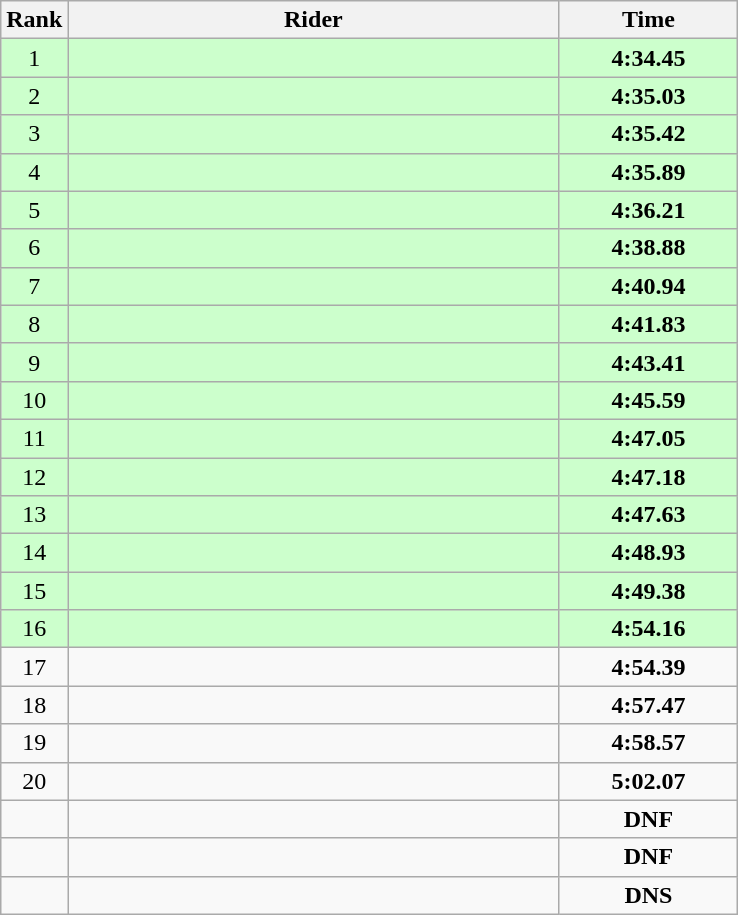<table class="wikitable" style="text-align:center;">
<tr>
<th>Rank</th>
<th style="width:20em;">Rider</th>
<th style="width:7em;">Time</th>
</tr>
<tr bgcolor=ccffcc>
<td>1</td>
<td align=left></td>
<td><strong>4:34.45</strong></td>
</tr>
<tr bgcolor=ccffcc>
<td>2</td>
<td align=left></td>
<td><strong>4:35.03</strong></td>
</tr>
<tr bgcolor=ccffcc>
<td>3</td>
<td align=left></td>
<td><strong>4:35.42</strong></td>
</tr>
<tr bgcolor=ccffcc>
<td>4</td>
<td align=left></td>
<td><strong>4:35.89</strong></td>
</tr>
<tr bgcolor=ccffcc>
<td>5</td>
<td align=left></td>
<td><strong>4:36.21</strong></td>
</tr>
<tr bgcolor=ccffcc>
<td>6</td>
<td align=left></td>
<td><strong>4:38.88</strong></td>
</tr>
<tr bgcolor=ccffcc>
<td>7</td>
<td align=left></td>
<td><strong>4:40.94</strong></td>
</tr>
<tr bgcolor=ccffcc>
<td>8</td>
<td align=left></td>
<td><strong>4:41.83</strong></td>
</tr>
<tr bgcolor=ccffcc>
<td>9</td>
<td align=left></td>
<td><strong>4:43.41</strong></td>
</tr>
<tr bgcolor=ccffcc>
<td>10</td>
<td align=left></td>
<td><strong>4:45.59</strong></td>
</tr>
<tr bgcolor=ccffcc>
<td>11</td>
<td align=left></td>
<td><strong>4:47.05</strong></td>
</tr>
<tr bgcolor=ccffcc>
<td>12</td>
<td align=left></td>
<td><strong>4:47.18</strong></td>
</tr>
<tr bgcolor=ccffcc>
<td>13</td>
<td align=left></td>
<td><strong>4:47.63</strong></td>
</tr>
<tr bgcolor=ccffcc>
<td>14</td>
<td align=left></td>
<td><strong>4:48.93</strong></td>
</tr>
<tr bgcolor=ccffcc>
<td>15</td>
<td align=left></td>
<td><strong>4:49.38</strong></td>
</tr>
<tr bgcolor=ccffcc>
<td>16</td>
<td align=left></td>
<td><strong>4:54.16</strong></td>
</tr>
<tr>
<td>17</td>
<td align=left></td>
<td><strong>4:54.39</strong></td>
</tr>
<tr>
<td>18</td>
<td align=left></td>
<td><strong>4:57.47</strong></td>
</tr>
<tr>
<td>19</td>
<td align=left></td>
<td><strong>4:58.57</strong></td>
</tr>
<tr>
<td>20</td>
<td align=left></td>
<td><strong>5:02.07</strong></td>
</tr>
<tr>
<td></td>
<td align=left></td>
<td><strong>DNF</strong></td>
</tr>
<tr>
<td></td>
<td align=left></td>
<td><strong>DNF</strong></td>
</tr>
<tr>
<td></td>
<td align=left></td>
<td><strong>DNS</strong></td>
</tr>
</table>
